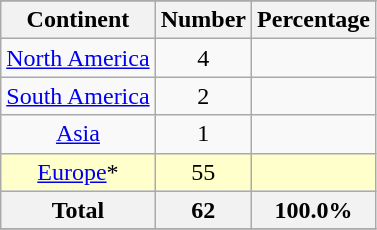<table class="wikitable sortable" style="text-align:center">
<tr>
</tr>
<tr>
<th scope="col">Continent</th>
<th scope="col">Number</th>
<th scope="col">Percentage</th>
</tr>
<tr>
<td scope="row" data-sort-value="America, North"><a href='#'>North America</a></td>
<td>4</td>
<td></td>
</tr>
<tr>
<td scope="row" data-sort-value="America, South"><a href='#'>South America</a></td>
<td>2</td>
<td></td>
</tr>
<tr>
<td scope="row"><a href='#'>Asia</a></td>
<td>1</td>
<td></td>
</tr>
<tr style="background:#ffc">
<td scope="row"><a href='#'>Europe</a>*</td>
<td>55</td>
<td></td>
</tr>
<tr>
<th scope="row">Total</th>
<th>62</th>
<th>100.0%</th>
</tr>
<tr>
</tr>
</table>
